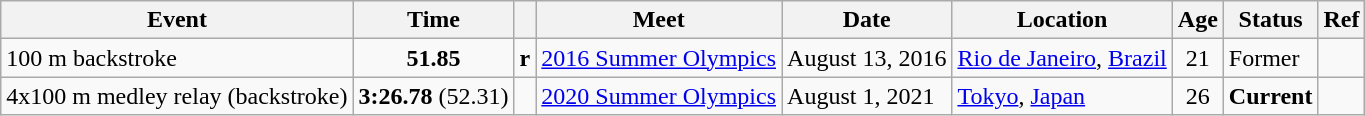<table class="wikitable">
<tr>
<th>Event</th>
<th>Time</th>
<th></th>
<th>Meet</th>
<th>Date</th>
<th>Location</th>
<th>Age</th>
<th>Status</th>
<th>Ref</th>
</tr>
<tr>
<td>100 m backstroke</td>
<td style="text-align:center;"><strong>51.85</strong></td>
<td><strong>r</strong></td>
<td><a href='#'>2016 Summer Olympics</a></td>
<td>August 13, 2016</td>
<td><a href='#'>Rio de Janeiro</a>, <a href='#'>Brazil</a></td>
<td style="text-align:center;">21</td>
<td>Former</td>
<td style="text-align:center;"></td>
</tr>
<tr>
<td>4x100 m medley relay (backstroke)</td>
<td style="text-align:center;"><strong>3:26.78</strong> (52.31)</td>
<td></td>
<td><a href='#'>2020 Summer Olympics</a></td>
<td>August 1, 2021</td>
<td><a href='#'>Tokyo</a>, <a href='#'>Japan</a></td>
<td style="text-align:center;">26</td>
<td><strong>Current</strong></td>
<td style="text-align:center;"></td>
</tr>
</table>
